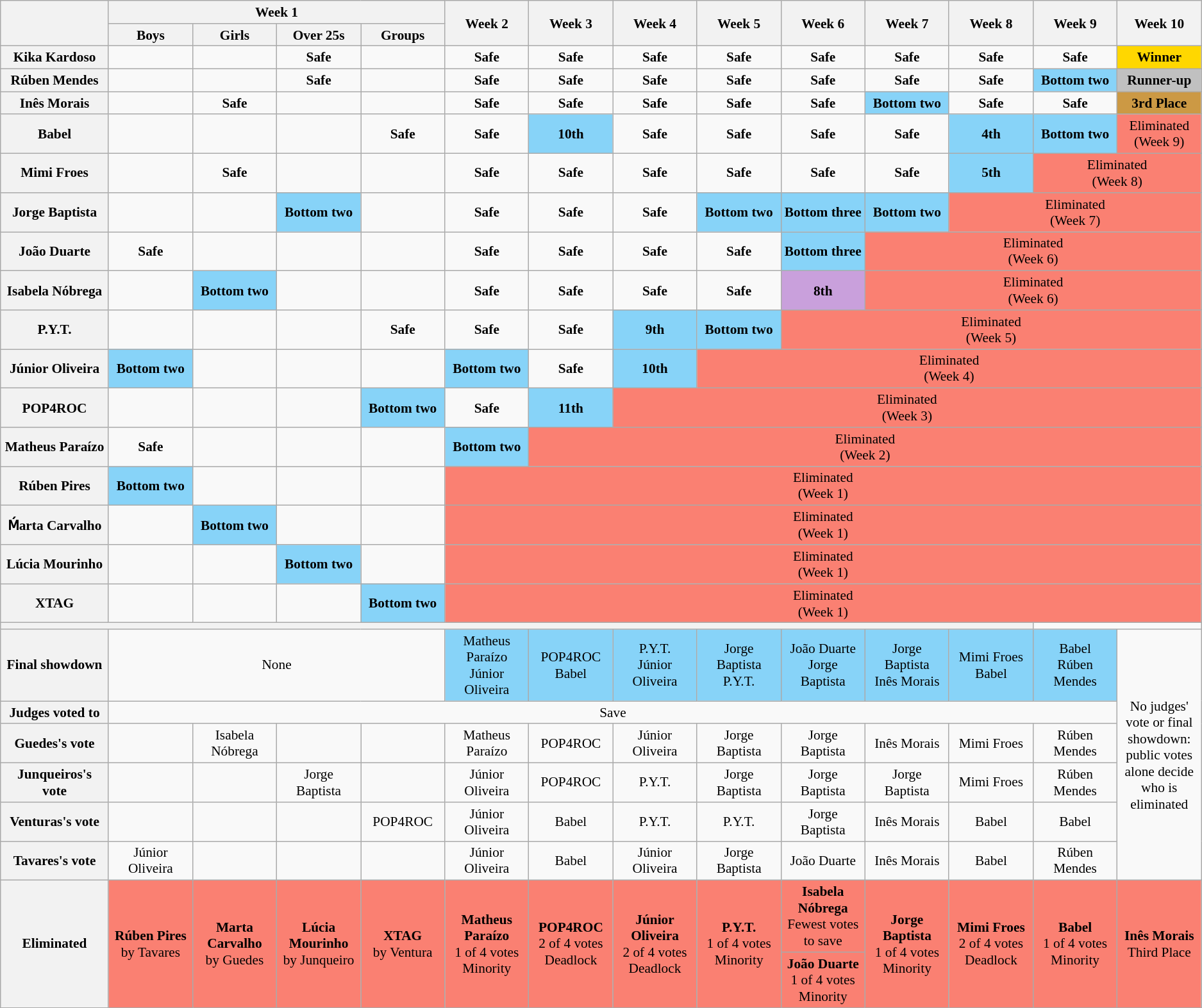<table class="wikitable" style="text-align:center; font-size:89%">
<tr>
<th rowspan="2" style="width: 9%;"></th>
<th colspan="4">Week 1</th>
<th rowspan="2" style="width: 7%;">Week 2</th>
<th rowspan="2" style="width: 7%;">Week 3</th>
<th rowspan="2" style="width: 7%;">Week 4</th>
<th rowspan="2" style="width: 7%;">Week 5</th>
<th rowspan="2" style="width: 7%;">Week 6</th>
<th rowspan="2" style="width: 7%;">Week 7</th>
<th rowspan="2" style="width: 7%;">Week 8</th>
<th rowspan="2" style="width: 7%;">Week 9</th>
<th rowspan="2" style="width: 7%;">Week 10</th>
</tr>
<tr>
<th style="width: 7%;">Boys</th>
<th style="width: 7%;">Girls</th>
<th style="width: 7%;">Over 25s</th>
<th style="width: 7%;">Groups</th>
</tr>
<tr>
<th scope="row">Kika Kardoso</th>
<td></td>
<td></td>
<td><strong>Safe</strong></td>
<td></td>
<td><strong>Safe</strong></td>
<td><strong>Safe</strong></td>
<td><strong>Safe</strong></td>
<td><strong>Safe</strong></td>
<td><strong>Safe</strong></td>
<td><strong>Safe</strong></td>
<td><strong>Safe</strong></td>
<td><strong>Safe</strong></td>
<td style="background:gold;"><strong>Winner</strong></td>
</tr>
<tr>
<th scope="row">Rúben Mendes</th>
<td></td>
<td></td>
<td><strong>Safe</strong></td>
<td></td>
<td><strong>Safe</strong></td>
<td><strong>Safe</strong></td>
<td><strong>Safe</strong></td>
<td><strong>Safe</strong></td>
<td><strong>Safe</strong></td>
<td><strong>Safe</strong></td>
<td><strong>Safe</strong></td>
<td style="background:#87D3F8"><strong>Bottom two</strong></td>
<td style="background:silver;"><strong>Runner-up</strong></td>
</tr>
<tr>
<th scope="row">Inês Morais</th>
<td></td>
<td><strong>Safe</strong></td>
<td></td>
<td></td>
<td><strong>Safe</strong></td>
<td><strong>Safe</strong></td>
<td><strong>Safe</strong></td>
<td><strong>Safe</strong></td>
<td><strong>Safe</strong></td>
<td style="background:#87D3F8"><strong>Bottom two</strong></td>
<td><strong>Safe</strong></td>
<td><strong>Safe</strong></td>
<td style="background:#c94;"><strong>3rd Place</strong></td>
</tr>
<tr>
<th scope="row">Babel</th>
<td></td>
<td></td>
<td></td>
<td><strong>Safe</strong></td>
<td><strong>Safe</strong></td>
<td style="background:#87D3F8"><strong>10th</strong></td>
<td><strong>Safe</strong></td>
<td><strong>Safe</strong></td>
<td><strong>Safe</strong></td>
<td><strong>Safe</strong></td>
<td style="background:#87D3F8"><strong>4th</strong></td>
<td style="background:#87D3F8"><strong>Bottom two</strong></td>
<td colspan="2" style="background:salmon">Eliminated<br>(Week 9)</td>
</tr>
<tr>
<th scope="row">Mimi Froes</th>
<td></td>
<td><strong>Safe</strong></td>
<td></td>
<td></td>
<td><strong>Safe</strong></td>
<td><strong>Safe</strong></td>
<td><strong>Safe</strong></td>
<td><strong>Safe</strong></td>
<td><strong>Safe</strong></td>
<td><strong>Safe</strong></td>
<td style="background:#87D3F8"><strong>5th</strong></td>
<td colspan="3" style="background:salmon">Eliminated<br>(Week 8)</td>
</tr>
<tr>
<th scope="row">Jorge Baptista</th>
<td></td>
<td></td>
<td style="background:#87D3F8"><strong>Bottom two</strong></td>
<td></td>
<td><strong>Safe</strong></td>
<td><strong>Safe</strong></td>
<td><strong>Safe</strong></td>
<td style="background:#87D3F8"><strong>Bottom two</strong></td>
<td style="background:#87D3F8"><strong>Bottom three</strong></td>
<td style="background:#87D3F8"><strong>Bottom two</strong></td>
<td colspan="4" style="background:salmon">Eliminated<br>(Week 7)</td>
</tr>
<tr>
<th scope="row">João Duarte</th>
<td><strong>Safe</strong></td>
<td></td>
<td></td>
<td></td>
<td><strong>Safe</strong></td>
<td><strong>Safe</strong></td>
<td><strong>Safe</strong></td>
<td><strong>Safe</strong></td>
<td style="background:#87D3F8"><strong>Bottom three</strong></td>
<td colspan="5" style="background:salmon">Eliminated<br>(Week 6)</td>
</tr>
<tr>
<th scope="row">Isabela Nóbrega</th>
<td></td>
<td style="background:#87D3F8"><strong>Bottom two</strong></td>
<td></td>
<td></td>
<td><strong>Safe</strong></td>
<td><strong>Safe</strong></td>
<td><strong>Safe</strong></td>
<td><strong>Safe</strong></td>
<td style="background:#C9A0DC"><strong>8th</strong></td>
<td colspan="5" style="background:salmon">Eliminated<br>(Week 6)</td>
</tr>
<tr>
<th scope="row">P.Y.T.</th>
<td></td>
<td></td>
<td></td>
<td><strong>Safe</strong></td>
<td><strong>Safe</strong></td>
<td><strong>Safe</strong></td>
<td style="background:#87D3F8"><strong>9th</strong></td>
<td style="background:#87D3F8"><strong>Bottom two</strong></td>
<td colspan="6" style="background:salmon">Eliminated<br>(Week 5)</td>
</tr>
<tr>
<th scope="row">Júnior Oliveira</th>
<td style="background:#87D3F8"><strong>Bottom two</strong></td>
<td></td>
<td></td>
<td></td>
<td style="background:#87D3F8"><strong>Bottom two</strong></td>
<td><strong>Safe</strong></td>
<td style="background:#87D3F8"><strong>10th</strong></td>
<td colspan="7" style="background:salmon">Eliminated<br>(Week 4)</td>
</tr>
<tr>
<th scope="row">POP4ROC</th>
<td></td>
<td></td>
<td></td>
<td style="background:#87D3F8"><strong>Bottom two</strong></td>
<td><strong>Safe</strong></td>
<td style="background:#87D3F8"><strong>11th</strong></td>
<td colspan="8" style="background:salmon">Eliminated<br>(Week 3)</td>
</tr>
<tr>
<th scope="row">Matheus Paraízo</th>
<td><strong>Safe</strong></td>
<td></td>
<td></td>
<td></td>
<td style="background:#87D3F8"><strong>Bottom two</strong></td>
<td colspan="9" style="background:salmon">Eliminated<br>(Week 2)</td>
</tr>
<tr>
<th scope="row">Rúben Pires</th>
<td style="background:#87D3F8"><strong>Bottom two</strong></td>
<td></td>
<td></td>
<td></td>
<td colspan="10" style="background:salmon">Eliminated<br>(Week 1)</td>
</tr>
<tr>
<th scope="row">Ḿarta Carvalho</th>
<td></td>
<td style="background:#87D3F8"><strong>Bottom two</strong></td>
<td></td>
<td></td>
<td colspan="10" style="background:salmon">Eliminated<br>(Week 1)</td>
</tr>
<tr>
<th scope="row">Lúcia Mourinho</th>
<td></td>
<td></td>
<td style="background:#87D3F8"><strong>Bottom two</strong></td>
<td></td>
<td colspan="10" style="background:salmon">Eliminated<br>(Week 1)</td>
</tr>
<tr>
<th scope="row">XTAG</th>
<td></td>
<td></td>
<td></td>
<td style="background:#87D3F8"><strong>Bottom two</strong></td>
<td colspan="10" style="background:salmon">Eliminated<br>(Week 1)</td>
</tr>
<tr>
<th colspan="12"></th>
</tr>
<tr>
<th scope="row">Final showdown</th>
<td colspan=4>None</td>
<td style="background:#87D3F8">Matheus Paraízo<br>Júnior Oliveira</td>
<td style="background:#87D3F8">POP4ROC<br>Babel</td>
<td style="background:#87D3F8">P.Y.T.<br>Júnior Oliveira</td>
<td style="background:#87D3F8">Jorge Baptista<br>P.Y.T.</td>
<td style="background:#87D3F8">João Duarte<br>Jorge Baptista</td>
<td style="background:#87D3F8">Jorge Baptista<br>Inês Morais</td>
<td style="background:#87D3F8">Mimi Froes<br>Babel</td>
<td style="background:#87D3F8">Babel<br>Rúben Mendes</td>
<td rowspan=6 colspan=4>No judges' vote or final showdown: <br>public votes alone decide <br>who is eliminated</td>
</tr>
<tr>
<th scope="row">Judges voted to</th>
<td colspan="12">Save</td>
</tr>
<tr>
<th scope="row">Guedes's vote</th>
<td></td>
<td>Isabela Nóbrega</td>
<td></td>
<td></td>
<td>Matheus Paraízo</td>
<td>POP4ROC</td>
<td>Júnior Oliveira</td>
<td>Jorge Baptista</td>
<td>Jorge Baptista</td>
<td>Inês Morais</td>
<td>Mimi Froes</td>
<td>Rúben Mendes</td>
</tr>
<tr>
<th scope="row">Junqueiros's vote</th>
<td></td>
<td></td>
<td>Jorge Baptista</td>
<td></td>
<td>Júnior Oliveira</td>
<td>POP4ROC</td>
<td>P.Y.T.</td>
<td>Jorge Baptista</td>
<td>Jorge Baptista</td>
<td>Jorge Baptista</td>
<td>Mimi Froes</td>
<td>Rúben Mendes</td>
</tr>
<tr>
<th scope="row">Venturas's vote</th>
<td></td>
<td></td>
<td></td>
<td>POP4ROC</td>
<td>Júnior Oliveira</td>
<td>Babel</td>
<td>P.Y.T.</td>
<td>P.Y.T.</td>
<td>Jorge Baptista</td>
<td>Inês Morais</td>
<td>Babel</td>
<td>Babel</td>
</tr>
<tr>
<th scope="row">Tavares's vote</th>
<td>Júnior Oliveira</td>
<td></td>
<td></td>
<td></td>
<td>Júnior Oliveira</td>
<td>Babel</td>
<td>Júnior Oliveira</td>
<td>Jorge Baptista</td>
<td>João Duarte</td>
<td>Inês Morais</td>
<td>Babel</td>
<td>Rúben Mendes</td>
</tr>
<tr>
<th scope="row" rowspan="2">Eliminated</th>
<td style="background:salmon;" rowspan=2><strong>Rúben Pires</strong><br>by Tavares</td>
<td style="background:salmon;" rowspan=2><strong>Marta Carvalho</strong><br>by Guedes</td>
<td style="background:salmon;" rowspan=2><strong>Lúcia Mourinho</strong><br>by Junqueiro</td>
<td style="background:salmon;" rowspan=2><strong>XTAG</strong><br>by Ventura</td>
<td style="background:salmon;" rowspan=2><strong>Matheus Paraízo</strong><br>1 of 4 votes<br>Minority</td>
<td style="background:salmon;" rowspan=2><strong>POP4ROC</strong><br>2 of 4 votes<br>Deadlock</td>
<td style="background:salmon;" rowspan=2><strong>Júnior Oliveira</strong><br>2 of 4 votes<br>Deadlock</td>
<td style="background:salmon;" rowspan=2><strong> P.Y.T.</strong><br>1 of 4 votes<br>Minority</td>
<td style="background:salmon;"><strong>Isabela Nóbrega</strong><br>Fewest votes<br>to save</td>
<td style="background:salmon;" rowspan=2><strong>Jorge Baptista</strong><br>1 of 4 votes<br>Minority</td>
<td style="background:salmon;" rowspan=2><strong>Mimi Froes</strong><br>2 of 4 votes<br>Deadlock</td>
<td style="background:salmon;" rowspan=2><strong>Babel</strong><br>1 of 4 votes<br>Minority</td>
<td style="background:salmon;" rowspan=2><strong>Inês Morais</strong><br>Third Place</td>
</tr>
<tr>
<td style="background:salmon;"><strong>João Duarte</strong><br>1 of 4 votes<br>Minority</td>
</tr>
</table>
